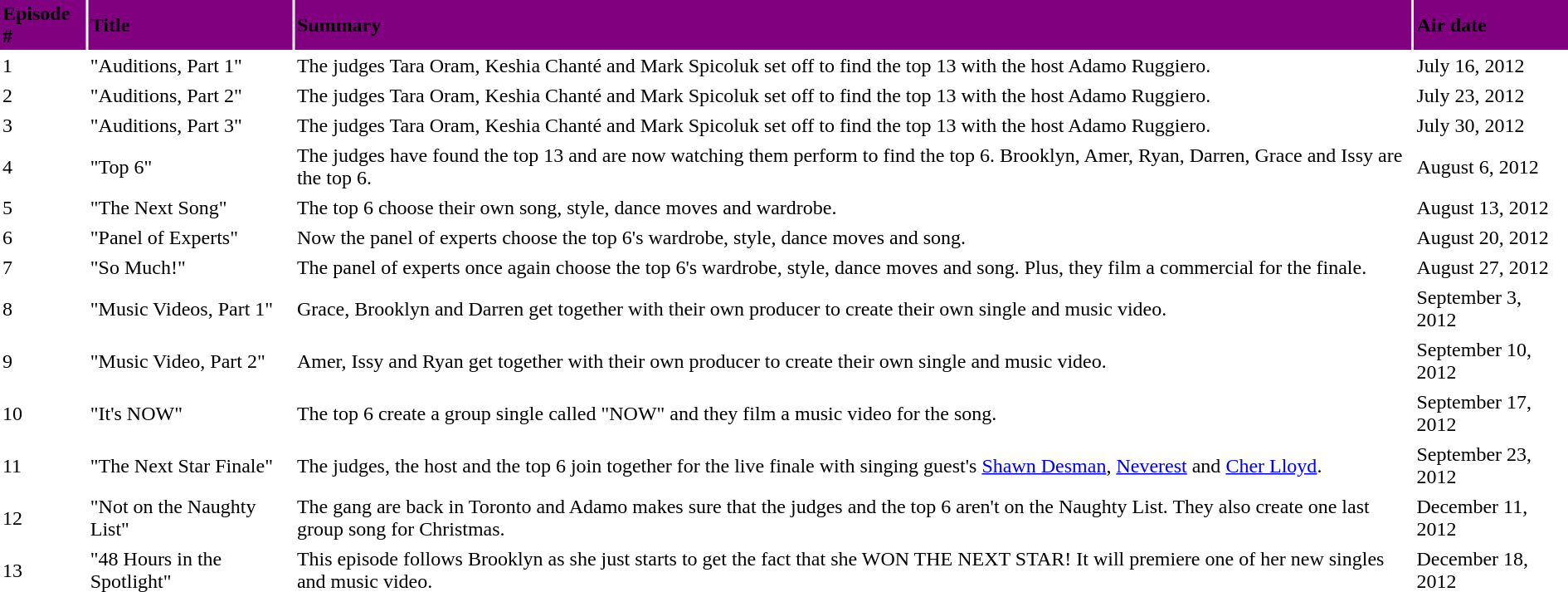<table cellpadding="2" cellspacing="2">
<tr style="background:purple;">
<td><strong>Episode #</strong></td>
<td><strong>Title</strong></td>
<td><strong>Summary</strong></td>
<td><strong>Air date</strong></td>
</tr>
<tr>
<td>1</td>
<td>"Auditions, Part 1"</td>
<td>The judges Tara Oram, Keshia Chanté and Mark Spicoluk set off to find the top 13 with the host Adamo Ruggiero.</td>
<td>July 16, 2012</td>
</tr>
<tr>
<td>2</td>
<td>"Auditions, Part 2"</td>
<td>The judges Tara Oram, Keshia Chanté and Mark Spicoluk set off to find the top 13 with the host Adamo Ruggiero.</td>
<td>July 23, 2012</td>
</tr>
<tr>
<td>3</td>
<td>"Auditions, Part 3"</td>
<td>The judges Tara Oram, Keshia Chanté and Mark Spicoluk set off to find the top 13 with the host Adamo Ruggiero.</td>
<td>July 30, 2012</td>
</tr>
<tr>
<td>4</td>
<td>"Top 6"</td>
<td>The judges have found the top 13 and are now watching them perform to find the top 6. Brooklyn, Amer, Ryan, Darren, Grace and Issy are the top 6.</td>
<td>August 6, 2012</td>
</tr>
<tr>
<td>5</td>
<td>"The Next Song"</td>
<td>The top 6 choose their own song, style, dance moves and wardrobe.</td>
<td>August 13, 2012</td>
</tr>
<tr>
<td>6</td>
<td>"Panel of Experts"</td>
<td>Now the panel of experts choose the top 6's wardrobe, style, dance moves and song.</td>
<td>August 20, 2012</td>
</tr>
<tr>
<td>7</td>
<td>"So Much!"</td>
<td>The panel of experts once again choose the top 6's wardrobe, style, dance moves and song. Plus, they film a commercial for the finale.</td>
<td>August 27, 2012</td>
</tr>
<tr>
<td>8</td>
<td>"Music Videos, Part 1"</td>
<td>Grace, Brooklyn and Darren get together with their own producer to create their own single and music video.</td>
<td>September 3, 2012</td>
</tr>
<tr>
<td>9</td>
<td>"Music Video, Part 2"</td>
<td>Amer, Issy and Ryan get together with their own producer to create their own single and music video.</td>
<td>September 10, 2012</td>
</tr>
<tr>
<td>10</td>
<td>"It's NOW"</td>
<td>The top 6 create a group single called "NOW" and they film a music video for the song.</td>
<td>September 17, 2012</td>
</tr>
<tr>
<td>11</td>
<td>"The Next Star Finale"</td>
<td>The judges, the host and the top 6 join together for the live finale with singing guest's <a href='#'>Shawn Desman</a>, <a href='#'>Neverest</a> and <a href='#'>Cher Lloyd</a>.</td>
<td>September 23, 2012</td>
</tr>
<tr>
<td>12</td>
<td>"Not on the Naughty List"</td>
<td>The gang are back in Toronto and Adamo makes sure that the judges and the top 6 aren't on the Naughty List. They also create one last group song for Christmas.</td>
<td>December 11, 2012</td>
</tr>
<tr>
<td>13</td>
<td>"48 Hours in the Spotlight"</td>
<td>This episode follows Brooklyn as she just starts to get the fact that she WON THE NEXT STAR! It will premiere one of her new singles and music video.</td>
<td>December 18, 2012</td>
</tr>
</table>
